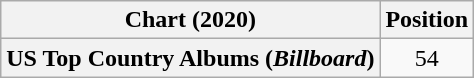<table class="wikitable plainrowheaders" style="text-align:center">
<tr>
<th scope="col">Chart (2020)</th>
<th scope="col">Position</th>
</tr>
<tr>
<th scope="row">US Top Country Albums (<em>Billboard</em>)</th>
<td>54</td>
</tr>
</table>
